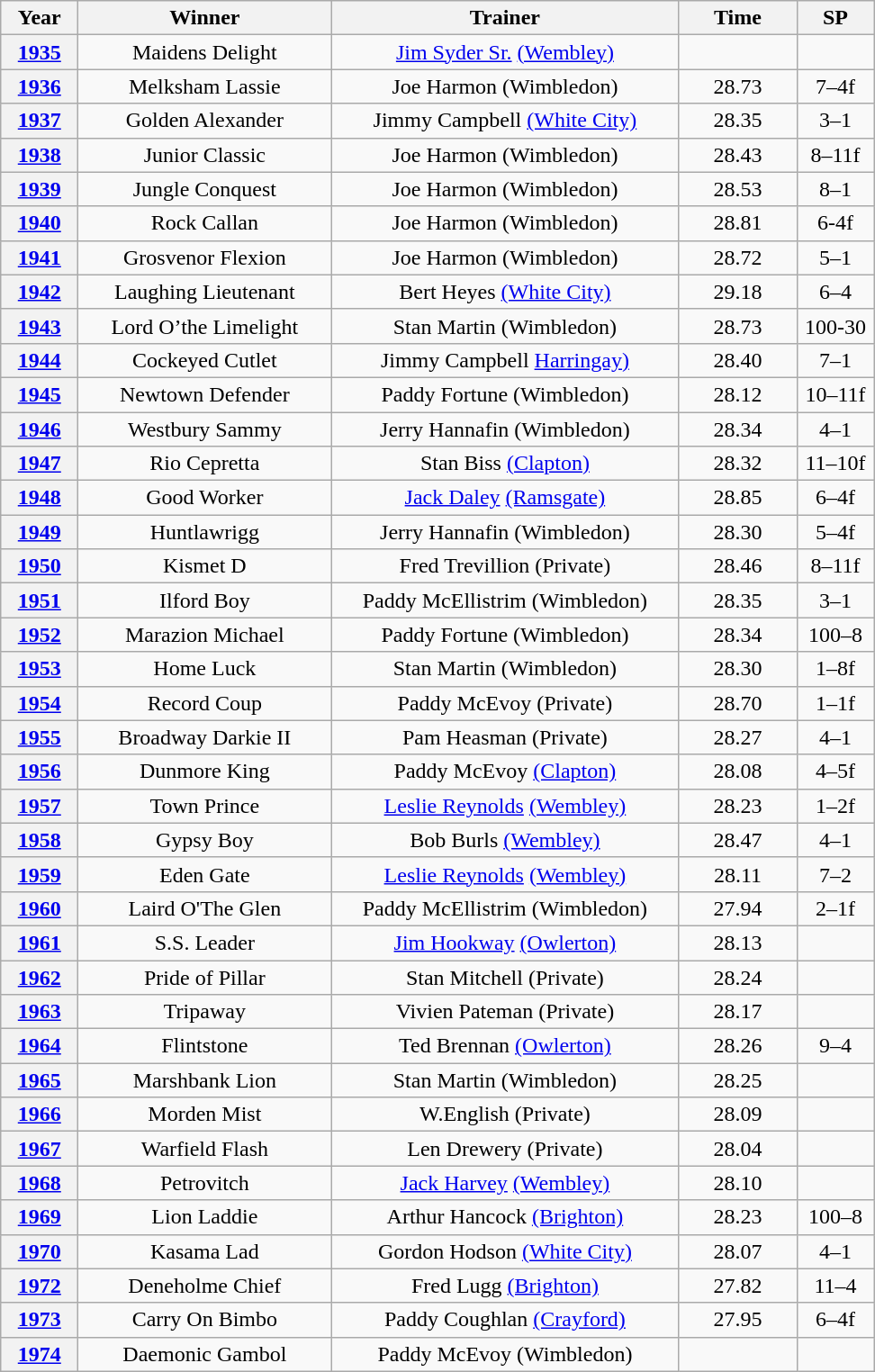<table class="wikitable collapsible collapsed" style="text-align:center">
<tr>
<th width=50>Year</th>
<th width=180>Winner</th>
<th width=250>Trainer</th>
<th width=80>Time</th>
<th width=50>SP</th>
</tr>
<tr>
<th><a href='#'>1935</a></th>
<td>Maidens Delight</td>
<td><a href='#'>Jim Syder Sr.</a> <a href='#'>(Wembley)</a></td>
<td></td>
<td></td>
</tr>
<tr>
<th><a href='#'>1936</a></th>
<td>Melksham Lassie</td>
<td>Joe Harmon (Wimbledon)</td>
<td>28.73</td>
<td>7–4f</td>
</tr>
<tr>
<th><a href='#'>1937</a></th>
<td>Golden Alexander</td>
<td>Jimmy Campbell <a href='#'>(White City)</a></td>
<td>28.35</td>
<td>3–1</td>
</tr>
<tr>
<th><a href='#'>1938</a></th>
<td>Junior Classic</td>
<td>Joe Harmon (Wimbledon)</td>
<td>28.43</td>
<td>8–11f</td>
</tr>
<tr>
<th><a href='#'>1939</a></th>
<td>Jungle Conquest</td>
<td>Joe Harmon (Wimbledon)</td>
<td>28.53</td>
<td>8–1</td>
</tr>
<tr>
<th><a href='#'>1940</a></th>
<td>Rock Callan</td>
<td>Joe Harmon (Wimbledon)</td>
<td>28.81</td>
<td>6-4f</td>
</tr>
<tr>
<th><a href='#'>1941</a></th>
<td>Grosvenor Flexion</td>
<td>Joe Harmon (Wimbledon)</td>
<td>28.72</td>
<td>5–1</td>
</tr>
<tr>
<th><a href='#'>1942</a></th>
<td>Laughing Lieutenant</td>
<td>Bert Heyes <a href='#'>(White City)</a></td>
<td>29.18</td>
<td>6–4</td>
</tr>
<tr>
<th><a href='#'>1943</a></th>
<td>Lord O’the Limelight</td>
<td>Stan Martin (Wimbledon)</td>
<td>28.73</td>
<td>100-30</td>
</tr>
<tr>
<th><a href='#'>1944</a></th>
<td>Cockeyed Cutlet</td>
<td>Jimmy Campbell <a href='#'>Harringay)</a></td>
<td>28.40</td>
<td>7–1</td>
</tr>
<tr>
<th><a href='#'>1945</a></th>
<td>Newtown Defender</td>
<td>Paddy Fortune (Wimbledon)</td>
<td>28.12</td>
<td>10–11f</td>
</tr>
<tr>
<th><a href='#'>1946</a></th>
<td>Westbury Sammy</td>
<td>Jerry Hannafin (Wimbledon)</td>
<td>28.34</td>
<td>4–1</td>
</tr>
<tr>
<th><a href='#'>1947</a></th>
<td>Rio Cepretta</td>
<td>Stan Biss <a href='#'>(Clapton)</a></td>
<td>28.32</td>
<td>11–10f</td>
</tr>
<tr>
<th><a href='#'>1948</a></th>
<td>Good Worker</td>
<td><a href='#'>Jack Daley</a> <a href='#'>(Ramsgate)</a></td>
<td>28.85</td>
<td>6–4f</td>
</tr>
<tr>
<th><a href='#'>1949</a></th>
<td>Huntlawrigg</td>
<td>Jerry Hannafin (Wimbledon)</td>
<td>28.30</td>
<td>5–4f</td>
</tr>
<tr>
<th><a href='#'>1950</a></th>
<td>Kismet D</td>
<td>Fred Trevillion (Private)</td>
<td>28.46</td>
<td>8–11f</td>
</tr>
<tr>
<th><a href='#'>1951</a></th>
<td>Ilford Boy</td>
<td>Paddy McEllistrim (Wimbledon)</td>
<td>28.35</td>
<td>3–1</td>
</tr>
<tr>
<th><a href='#'>1952</a></th>
<td>Marazion Michael</td>
<td>Paddy Fortune (Wimbledon)</td>
<td>28.34</td>
<td>100–8</td>
</tr>
<tr>
<th><a href='#'>1953</a></th>
<td>Home Luck</td>
<td>Stan Martin (Wimbledon)</td>
<td>28.30</td>
<td>1–8f</td>
</tr>
<tr>
<th><a href='#'>1954</a></th>
<td>Record Coup</td>
<td>Paddy McEvoy (Private)</td>
<td>28.70</td>
<td>1–1f</td>
</tr>
<tr>
<th><a href='#'>1955</a></th>
<td>Broadway Darkie II</td>
<td>Pam Heasman (Private)</td>
<td>28.27</td>
<td>4–1</td>
</tr>
<tr>
<th><a href='#'>1956</a></th>
<td>Dunmore King</td>
<td>Paddy McEvoy <a href='#'>(Clapton)</a></td>
<td>28.08</td>
<td>4–5f</td>
</tr>
<tr>
<th><a href='#'>1957</a></th>
<td>Town Prince</td>
<td><a href='#'>Leslie Reynolds</a> <a href='#'>(Wembley)</a></td>
<td>28.23</td>
<td>1–2f</td>
</tr>
<tr>
<th><a href='#'>1958</a></th>
<td>Gypsy Boy</td>
<td>Bob Burls <a href='#'>(Wembley)</a></td>
<td>28.47</td>
<td>4–1</td>
</tr>
<tr>
<th><a href='#'>1959</a></th>
<td>Eden Gate</td>
<td><a href='#'>Leslie Reynolds</a> <a href='#'>(Wembley)</a></td>
<td>28.11</td>
<td>7–2</td>
</tr>
<tr>
<th><a href='#'>1960</a></th>
<td>Laird O'The Glen</td>
<td>Paddy McEllistrim (Wimbledon)</td>
<td>27.94</td>
<td>2–1f</td>
</tr>
<tr>
<th><a href='#'>1961</a></th>
<td>S.S. Leader</td>
<td><a href='#'>Jim Hookway</a> <a href='#'>(Owlerton)</a></td>
<td>28.13</td>
<td></td>
</tr>
<tr>
<th><a href='#'>1962</a></th>
<td>Pride of Pillar</td>
<td>Stan Mitchell (Private)</td>
<td>28.24</td>
<td></td>
</tr>
<tr>
<th><a href='#'>1963</a></th>
<td>Tripaway</td>
<td>Vivien Pateman (Private)</td>
<td>28.17</td>
<td></td>
</tr>
<tr>
<th><a href='#'>1964</a></th>
<td>Flintstone</td>
<td>Ted Brennan <a href='#'>(Owlerton)</a></td>
<td>28.26</td>
<td>9–4</td>
</tr>
<tr>
<th><a href='#'>1965</a></th>
<td>Marshbank Lion</td>
<td>Stan Martin (Wimbledon)</td>
<td>28.25</td>
<td></td>
</tr>
<tr>
<th><a href='#'>1966</a></th>
<td>Morden Mist</td>
<td>W.English (Private)</td>
<td>28.09</td>
<td></td>
</tr>
<tr>
<th><a href='#'>1967</a></th>
<td>Warfield Flash</td>
<td>Len Drewery (Private)</td>
<td>28.04</td>
<td></td>
</tr>
<tr>
<th><a href='#'>1968</a></th>
<td>Petrovitch</td>
<td><a href='#'>Jack Harvey</a> <a href='#'>(Wembley)</a></td>
<td>28.10</td>
<td></td>
</tr>
<tr>
<th><a href='#'>1969</a></th>
<td>Lion Laddie</td>
<td>Arthur Hancock <a href='#'>(Brighton)</a></td>
<td>28.23</td>
<td>100–8</td>
</tr>
<tr>
<th><a href='#'>1970</a></th>
<td>Kasama Lad</td>
<td>Gordon Hodson <a href='#'>(White City)</a></td>
<td>28.07</td>
<td>4–1</td>
</tr>
<tr>
<th><a href='#'>1972</a></th>
<td>Deneholme Chief</td>
<td>Fred Lugg <a href='#'>(Brighton)</a></td>
<td>27.82</td>
<td>11–4</td>
</tr>
<tr>
<th><a href='#'>1973</a></th>
<td>Carry On Bimbo</td>
<td>Paddy Coughlan <a href='#'>(Crayford)</a></td>
<td>27.95</td>
<td>6–4f</td>
</tr>
<tr>
<th><a href='#'>1974</a></th>
<td>Daemonic Gambol</td>
<td>Paddy McEvoy (Wimbledon)</td>
<td></td>
<td></td>
</tr>
</table>
